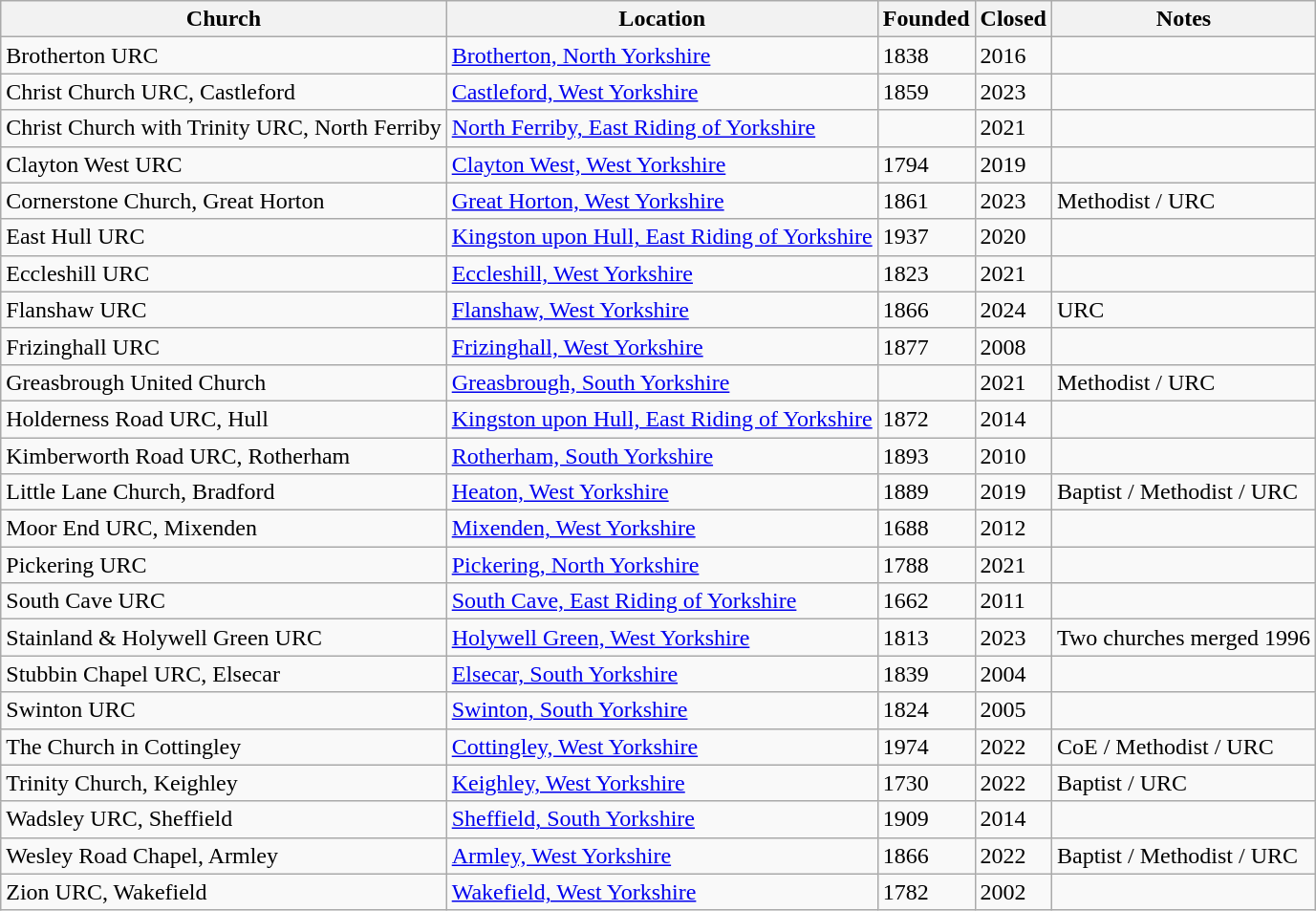<table class="wikitable sortable">
<tr>
<th>Church</th>
<th>Location</th>
<th>Founded</th>
<th>Closed</th>
<th>Notes</th>
</tr>
<tr>
<td>Brotherton URC</td>
<td><a href='#'>Brotherton, North Yorkshire</a></td>
<td>1838</td>
<td>2016</td>
<td></td>
</tr>
<tr>
<td>Christ Church URC, Castleford</td>
<td><a href='#'>Castleford, West Yorkshire</a></td>
<td>1859</td>
<td>2023</td>
<td></td>
</tr>
<tr>
<td>Christ Church with Trinity URC, North Ferriby</td>
<td><a href='#'>North Ferriby, East Riding of Yorkshire</a></td>
<td></td>
<td>2021</td>
<td></td>
</tr>
<tr>
<td>Clayton West URC</td>
<td><a href='#'>Clayton West, West Yorkshire</a></td>
<td>1794</td>
<td>2019</td>
<td></td>
</tr>
<tr>
<td>Cornerstone Church, Great Horton</td>
<td><a href='#'>Great Horton, West Yorkshire</a></td>
<td>1861</td>
<td>2023</td>
<td>Methodist / URC</td>
</tr>
<tr>
<td>East Hull URC</td>
<td><a href='#'>Kingston upon Hull, East Riding of Yorkshire</a></td>
<td>1937</td>
<td>2020</td>
<td></td>
</tr>
<tr>
<td>Eccleshill URC</td>
<td><a href='#'>Eccleshill, West Yorkshire</a></td>
<td>1823</td>
<td>2021</td>
<td></td>
</tr>
<tr>
<td>Flanshaw URC</td>
<td><a href='#'>Flanshaw, West Yorkshire</a></td>
<td>1866</td>
<td>2024</td>
<td>URC</td>
</tr>
<tr>
<td>Frizinghall URC</td>
<td><a href='#'>Frizinghall, West Yorkshire</a></td>
<td>1877</td>
<td>2008</td>
<td></td>
</tr>
<tr>
<td>Greasbrough United Church</td>
<td><a href='#'>Greasbrough, South Yorkshire</a></td>
<td></td>
<td>2021</td>
<td>Methodist / URC</td>
</tr>
<tr>
<td>Holderness Road URC, Hull</td>
<td><a href='#'>Kingston upon Hull, East Riding of Yorkshire</a></td>
<td>1872</td>
<td>2014</td>
<td></td>
</tr>
<tr>
<td>Kimberworth Road URC, Rotherham</td>
<td><a href='#'>Rotherham, South Yorkshire</a></td>
<td>1893</td>
<td>2010</td>
<td></td>
</tr>
<tr>
<td>Little Lane Church, Bradford</td>
<td><a href='#'>Heaton, West Yorkshire</a></td>
<td>1889</td>
<td>2019</td>
<td>Baptist / Methodist / URC</td>
</tr>
<tr>
<td>Moor End URC, Mixenden</td>
<td><a href='#'>Mixenden, West Yorkshire</a></td>
<td>1688</td>
<td>2012</td>
<td></td>
</tr>
<tr>
<td>Pickering URC</td>
<td><a href='#'>Pickering, North Yorkshire</a></td>
<td>1788</td>
<td>2021</td>
<td></td>
</tr>
<tr>
<td>South Cave URC</td>
<td><a href='#'>South Cave, East Riding of Yorkshire</a></td>
<td>1662</td>
<td>2011</td>
<td></td>
</tr>
<tr>
<td>Stainland & Holywell Green URC</td>
<td><a href='#'>Holywell Green, West Yorkshire</a></td>
<td>1813</td>
<td>2023</td>
<td>Two churches merged 1996</td>
</tr>
<tr>
<td>Stubbin Chapel URC, Elsecar</td>
<td><a href='#'>Elsecar, South Yorkshire</a></td>
<td>1839</td>
<td>2004</td>
<td></td>
</tr>
<tr>
<td>Swinton URC</td>
<td><a href='#'>Swinton, South Yorkshire</a></td>
<td>1824</td>
<td>2005</td>
<td></td>
</tr>
<tr>
<td>The Church in Cottingley</td>
<td><a href='#'>Cottingley, West Yorkshire</a></td>
<td>1974</td>
<td>2022</td>
<td>CoE / Methodist / URC</td>
</tr>
<tr>
<td>Trinity Church, Keighley</td>
<td><a href='#'>Keighley, West Yorkshire</a></td>
<td>1730</td>
<td>2022</td>
<td>Baptist / URC</td>
</tr>
<tr>
<td>Wadsley URC, Sheffield</td>
<td><a href='#'>Sheffield, South Yorkshire</a></td>
<td>1909</td>
<td>2014</td>
<td></td>
</tr>
<tr>
<td>Wesley Road Chapel, Armley</td>
<td><a href='#'>Armley, West Yorkshire</a></td>
<td>1866</td>
<td>2022</td>
<td>Baptist / Methodist / URC</td>
</tr>
<tr>
<td>Zion URC, Wakefield</td>
<td><a href='#'>Wakefield, West Yorkshire</a></td>
<td>1782</td>
<td>2002</td>
<td></td>
</tr>
</table>
